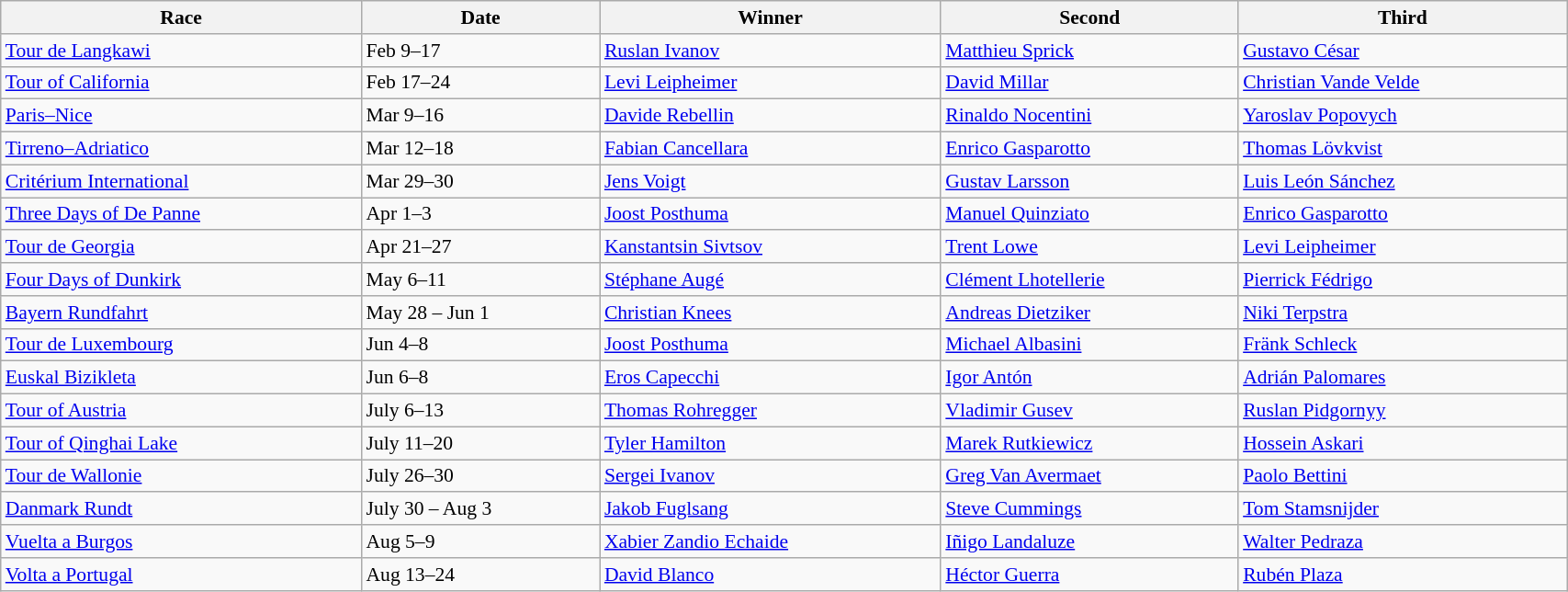<table class=wikitable style="font-size:90%" width="90%">
<tr>
<th>Race</th>
<th>Date</th>
<th>Winner</th>
<th>Second</th>
<th>Third</th>
</tr>
<tr>
<td> <a href='#'>Tour de Langkawi</a></td>
<td>Feb 9–17</td>
<td> <a href='#'>Ruslan Ivanov</a></td>
<td> <a href='#'>Matthieu Sprick</a></td>
<td> <a href='#'>Gustavo César</a></td>
</tr>
<tr>
<td> <a href='#'>Tour of California</a></td>
<td>Feb 17–24</td>
<td> <a href='#'>Levi Leipheimer</a></td>
<td> <a href='#'>David Millar</a></td>
<td> <a href='#'>Christian Vande Velde</a></td>
</tr>
<tr>
<td> <a href='#'>Paris–Nice</a></td>
<td>Mar 9–16</td>
<td> <a href='#'>Davide Rebellin</a></td>
<td> <a href='#'>Rinaldo Nocentini</a></td>
<td> <a href='#'>Yaroslav Popovych</a></td>
</tr>
<tr>
<td> <a href='#'>Tirreno–Adriatico</a></td>
<td>Mar 12–18</td>
<td> <a href='#'>Fabian Cancellara</a></td>
<td> <a href='#'>Enrico Gasparotto</a></td>
<td> <a href='#'>Thomas Lövkvist</a></td>
</tr>
<tr>
<td> <a href='#'>Critérium International</a></td>
<td>Mar 29–30</td>
<td> <a href='#'>Jens Voigt</a></td>
<td> <a href='#'>Gustav Larsson</a></td>
<td> <a href='#'>Luis León Sánchez</a></td>
</tr>
<tr>
<td> <a href='#'>Three Days of De Panne</a></td>
<td>Apr 1–3</td>
<td> <a href='#'>Joost Posthuma</a></td>
<td> <a href='#'>Manuel Quinziato</a></td>
<td> <a href='#'>Enrico Gasparotto</a></td>
</tr>
<tr>
<td> <a href='#'>Tour de Georgia</a></td>
<td>Apr 21–27</td>
<td> <a href='#'>Kanstantsin Sivtsov</a></td>
<td> <a href='#'>Trent Lowe</a></td>
<td> <a href='#'>Levi Leipheimer</a></td>
</tr>
<tr>
<td> <a href='#'>Four Days of Dunkirk</a></td>
<td>May 6–11</td>
<td> <a href='#'>Stéphane Augé</a></td>
<td> <a href='#'>Clément Lhotellerie</a></td>
<td> <a href='#'>Pierrick Fédrigo</a></td>
</tr>
<tr>
<td> <a href='#'>Bayern Rundfahrt</a></td>
<td>May 28 – Jun 1</td>
<td> <a href='#'>Christian Knees</a></td>
<td> <a href='#'>Andreas Dietziker</a></td>
<td> <a href='#'>Niki Terpstra</a></td>
</tr>
<tr>
<td> <a href='#'>Tour de Luxembourg</a></td>
<td>Jun 4–8</td>
<td> <a href='#'>Joost Posthuma</a></td>
<td> <a href='#'>Michael Albasini</a></td>
<td> <a href='#'>Fränk Schleck</a></td>
</tr>
<tr>
<td> <a href='#'>Euskal Bizikleta</a></td>
<td>Jun 6–8</td>
<td> <a href='#'>Eros Capecchi</a></td>
<td> <a href='#'>Igor Antón</a></td>
<td> <a href='#'>Adrián Palomares</a></td>
</tr>
<tr>
<td> <a href='#'>Tour of Austria</a></td>
<td>July 6–13</td>
<td> <a href='#'>Thomas Rohregger</a></td>
<td> <a href='#'>Vladimir Gusev</a></td>
<td> <a href='#'>Ruslan Pidgornyy</a></td>
</tr>
<tr>
<td> <a href='#'>Tour of Qinghai Lake</a></td>
<td>July 11–20</td>
<td> <a href='#'>Tyler Hamilton</a></td>
<td> <a href='#'>Marek Rutkiewicz</a></td>
<td> <a href='#'>Hossein Askari</a></td>
</tr>
<tr>
<td> <a href='#'>Tour de Wallonie</a></td>
<td>July 26–30</td>
<td> <a href='#'>Sergei Ivanov</a></td>
<td> <a href='#'>Greg Van Avermaet</a></td>
<td> <a href='#'>Paolo Bettini</a></td>
</tr>
<tr>
<td> <a href='#'>Danmark Rundt</a></td>
<td>July 30 – Aug 3</td>
<td> <a href='#'>Jakob Fuglsang</a></td>
<td> <a href='#'>Steve Cummings</a></td>
<td> <a href='#'>Tom Stamsnijder</a></td>
</tr>
<tr>
<td> <a href='#'>Vuelta a Burgos</a></td>
<td>Aug 5–9</td>
<td> <a href='#'>Xabier Zandio Echaide</a></td>
<td> <a href='#'>Iñigo Landaluze</a></td>
<td> <a href='#'>Walter Pedraza</a></td>
</tr>
<tr>
<td> <a href='#'>Volta a Portugal</a></td>
<td>Aug 13–24</td>
<td> <a href='#'>David Blanco</a></td>
<td> <a href='#'>Héctor Guerra</a></td>
<td> <a href='#'>Rubén Plaza</a></td>
</tr>
</table>
